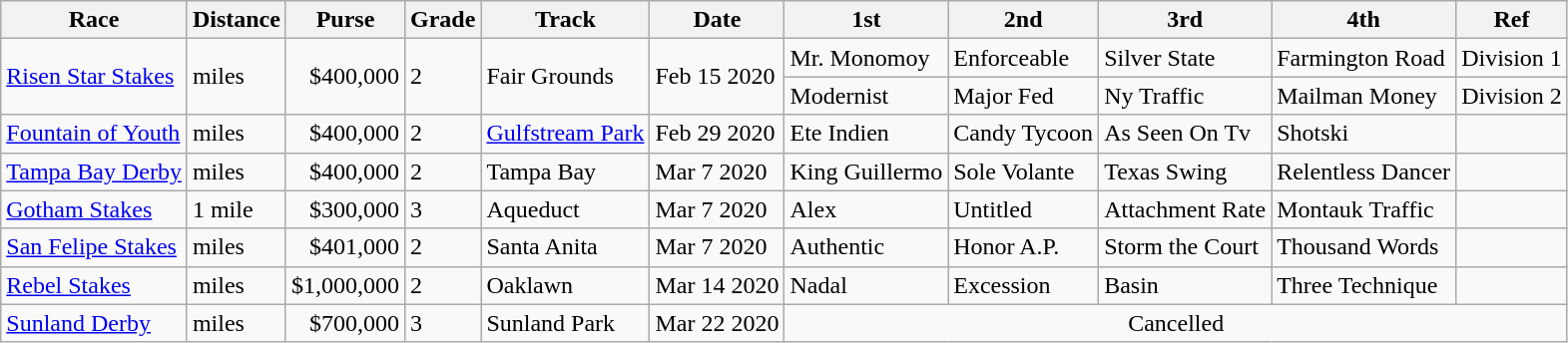<table class="wikitable">
<tr>
<th>Race</th>
<th>Distance</th>
<th>Purse</th>
<th>Grade</th>
<th>Track</th>
<th>Date</th>
<th>1st</th>
<th>2nd</th>
<th>3rd</th>
<th>4th</th>
<th>Ref</th>
</tr>
<tr>
<td rowspan=2><a href='#'>Risen Star Stakes</a></td>
<td rowspan=2> miles</td>
<td rowspan=2 align=right>$400,000</td>
<td rowspan=2>2</td>
<td rowspan=2>Fair Grounds</td>
<td rowspan=2>Feb 15 2020</td>
<td>Mr. Monomoy</td>
<td>Enforceable</td>
<td>Silver State</td>
<td>Farmington Road</td>
<td>Division 1</td>
</tr>
<tr>
<td>Modernist</td>
<td>Major Fed</td>
<td>Ny Traffic</td>
<td>Mailman Money</td>
<td>Division 2</td>
</tr>
<tr>
<td><a href='#'>Fountain of Youth</a></td>
<td> miles</td>
<td align=right>$400,000</td>
<td>2</td>
<td><a href='#'>Gulfstream Park</a></td>
<td>Feb 29 2020</td>
<td>Ete Indien</td>
<td>Candy Tycoon</td>
<td>As Seen On Tv</td>
<td>Shotski</td>
<td></td>
</tr>
<tr>
<td><a href='#'>Tampa Bay Derby</a></td>
<td> miles</td>
<td align=right>$400,000</td>
<td>2</td>
<td>Tampa Bay</td>
<td>Mar 7 2020</td>
<td>King Guillermo</td>
<td>Sole Volante</td>
<td>Texas Swing</td>
<td>Relentless Dancer</td>
<td></td>
</tr>
<tr>
<td><a href='#'>Gotham Stakes</a></td>
<td>1 mile</td>
<td align=right>$300,000</td>
<td>3</td>
<td>Aqueduct</td>
<td>Mar 7 2020</td>
<td> Alex</td>
<td>Untitled</td>
<td>Attachment Rate</td>
<td>Montauk Traffic</td>
<td></td>
</tr>
<tr>
<td><a href='#'>San Felipe Stakes</a></td>
<td> miles</td>
<td align=right>$401,000</td>
<td>2</td>
<td>Santa Anita</td>
<td>Mar 7 2020</td>
<td>Authentic</td>
<td>Honor A.P.</td>
<td>Storm the Court</td>
<td>Thousand Words</td>
<td></td>
</tr>
<tr>
<td><a href='#'>Rebel Stakes</a></td>
<td> miles</td>
<td align=right>$1,000,000</td>
<td>2</td>
<td>Oaklawn</td>
<td>Mar 14 2020</td>
<td>Nadal</td>
<td>Excession</td>
<td>Basin</td>
<td>Three Technique</td>
<td></td>
</tr>
<tr>
<td><a href='#'>Sunland Derby</a></td>
<td> miles</td>
<td align=right>$700,000</td>
<td>3</td>
<td>Sunland Park</td>
<td>Mar 22 2020</td>
<td colspan=5  align=center>Cancelled</td>
</tr>
</table>
